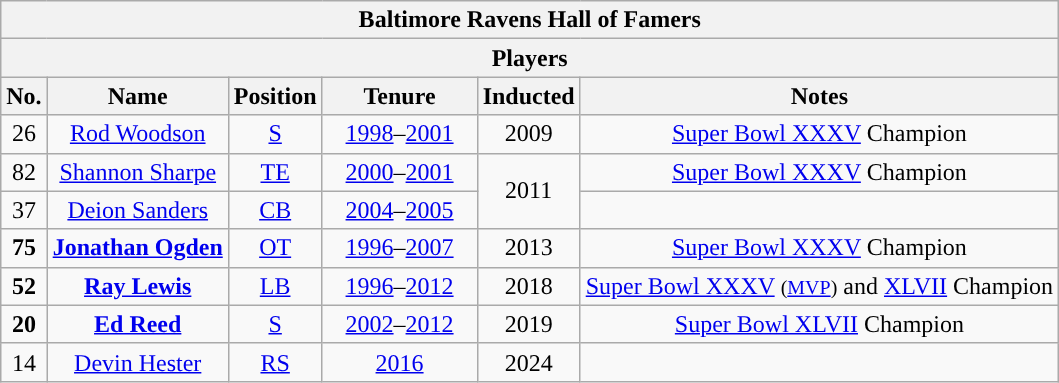<table class="wikitable" style="text-align:center">
<tr>
<th colspan="6">Baltimore Ravens Hall of Famers</th>
</tr>
<tr>
<th colspan="6">Players</th>
</tr>
<tr>
<th>No.</th>
<th>Name</th>
<th>Position</th>
<th style="width:6em;">Tenure</th>
<th>Inducted</th>
<th>Notes</th>
</tr>
<tr>
<td>26</td>
<td><a href='#'>Rod Woodson</a></td>
<td><a href='#'>S</a></td>
<td><a href='#'>1998</a>–<a href='#'>2001</a></td>
<td>2009</td>
<td><a href='#'>Super Bowl XXXV</a> Champion</td>
</tr>
<tr>
<td>82</td>
<td><a href='#'>Shannon Sharpe</a></td>
<td><a href='#'>TE</a></td>
<td><a href='#'>2000</a>–<a href='#'>2001</a></td>
<td rowspan="2">2011</td>
<td><a href='#'>Super Bowl XXXV</a> Champion</td>
</tr>
<tr>
<td>37</td>
<td><a href='#'>Deion Sanders</a></td>
<td><a href='#'>CB</a></td>
<td><a href='#'>2004</a>–<a href='#'>2005</a></td>
<td></td>
</tr>
<tr>
<td><strong>75</strong></td>
<td><strong><a href='#'>Jonathan Ogden</a></strong></td>
<td><a href='#'>OT</a></td>
<td><a href='#'>1996</a>–<a href='#'>2007</a></td>
<td>2013</td>
<td><a href='#'>Super Bowl XXXV</a> Champion</td>
</tr>
<tr>
<td><strong>52</strong></td>
<td><strong><a href='#'>Ray Lewis</a></strong></td>
<td><a href='#'>LB</a></td>
<td><a href='#'>1996</a>–<a href='#'>2012</a></td>
<td>2018</td>
<td><a href='#'>Super Bowl XXXV</a> <small>(<a href='#'>MVP</a>)</small> and <a href='#'>XLVII</a> Champion</td>
</tr>
<tr>
<td><strong>20</strong></td>
<td><strong><a href='#'>Ed Reed</a></strong></td>
<td><a href='#'>S</a></td>
<td><a href='#'>2002</a>–<a href='#'>2012</a></td>
<td>2019</td>
<td><a href='#'>Super Bowl XLVII</a> Champion<br></td>
</tr>
<tr>
<td>14</td>
<td><a href='#'>Devin Hester</a></td>
<td><a href='#'>RS</a></td>
<td><a href='#'>2016</a></td>
<td>2024</td>
<td></td>
</tr>
</table>
